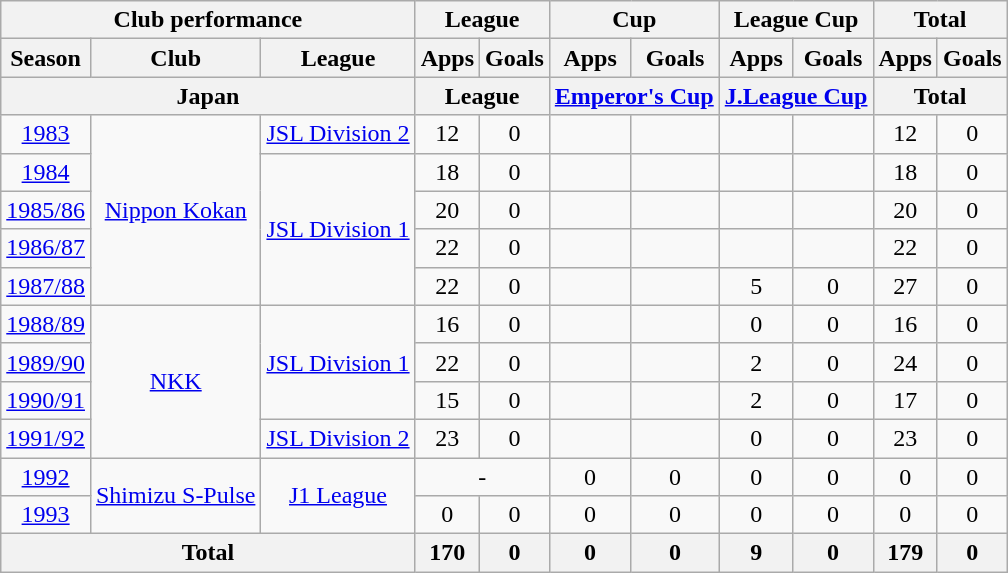<table class="wikitable" style="text-align:center;">
<tr>
<th colspan=3>Club performance</th>
<th colspan=2>League</th>
<th colspan=2>Cup</th>
<th colspan=2>League Cup</th>
<th colspan=2>Total</th>
</tr>
<tr>
<th>Season</th>
<th>Club</th>
<th>League</th>
<th>Apps</th>
<th>Goals</th>
<th>Apps</th>
<th>Goals</th>
<th>Apps</th>
<th>Goals</th>
<th>Apps</th>
<th>Goals</th>
</tr>
<tr>
<th colspan=3>Japan</th>
<th colspan=2>League</th>
<th colspan=2><a href='#'>Emperor's Cup</a></th>
<th colspan=2><a href='#'>J.League Cup</a></th>
<th colspan=2>Total</th>
</tr>
<tr>
<td><a href='#'>1983</a></td>
<td rowspan="5"><a href='#'>Nippon Kokan</a></td>
<td><a href='#'>JSL Division 2</a></td>
<td>12</td>
<td>0</td>
<td></td>
<td></td>
<td></td>
<td></td>
<td>12</td>
<td>0</td>
</tr>
<tr>
<td><a href='#'>1984</a></td>
<td rowspan="4"><a href='#'>JSL Division 1</a></td>
<td>18</td>
<td>0</td>
<td></td>
<td></td>
<td></td>
<td></td>
<td>18</td>
<td>0</td>
</tr>
<tr>
<td><a href='#'>1985/86</a></td>
<td>20</td>
<td>0</td>
<td></td>
<td></td>
<td></td>
<td></td>
<td>20</td>
<td>0</td>
</tr>
<tr>
<td><a href='#'>1986/87</a></td>
<td>22</td>
<td>0</td>
<td></td>
<td></td>
<td></td>
<td></td>
<td>22</td>
<td>0</td>
</tr>
<tr>
<td><a href='#'>1987/88</a></td>
<td>22</td>
<td>0</td>
<td></td>
<td></td>
<td>5</td>
<td>0</td>
<td>27</td>
<td>0</td>
</tr>
<tr>
<td><a href='#'>1988/89</a></td>
<td rowspan="4"><a href='#'>NKK</a></td>
<td rowspan="3"><a href='#'>JSL Division 1</a></td>
<td>16</td>
<td>0</td>
<td></td>
<td></td>
<td>0</td>
<td>0</td>
<td>16</td>
<td>0</td>
</tr>
<tr>
<td><a href='#'>1989/90</a></td>
<td>22</td>
<td>0</td>
<td></td>
<td></td>
<td>2</td>
<td>0</td>
<td>24</td>
<td>0</td>
</tr>
<tr>
<td><a href='#'>1990/91</a></td>
<td>15</td>
<td>0</td>
<td></td>
<td></td>
<td>2</td>
<td>0</td>
<td>17</td>
<td>0</td>
</tr>
<tr>
<td><a href='#'>1991/92</a></td>
<td><a href='#'>JSL Division 2</a></td>
<td>23</td>
<td>0</td>
<td></td>
<td></td>
<td>0</td>
<td>0</td>
<td>23</td>
<td>0</td>
</tr>
<tr>
<td><a href='#'>1992</a></td>
<td rowspan="2"><a href='#'>Shimizu S-Pulse</a></td>
<td rowspan="2"><a href='#'>J1 League</a></td>
<td colspan="2">-</td>
<td>0</td>
<td>0</td>
<td>0</td>
<td>0</td>
<td>0</td>
<td>0</td>
</tr>
<tr>
<td><a href='#'>1993</a></td>
<td>0</td>
<td>0</td>
<td>0</td>
<td>0</td>
<td>0</td>
<td>0</td>
<td>0</td>
<td>0</td>
</tr>
<tr>
<th colspan=3>Total</th>
<th>170</th>
<th>0</th>
<th>0</th>
<th>0</th>
<th>9</th>
<th>0</th>
<th>179</th>
<th>0</th>
</tr>
</table>
